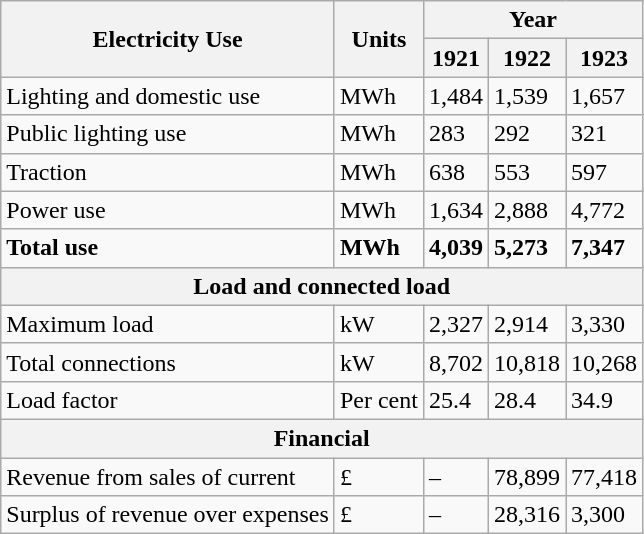<table class="wikitable">
<tr>
<th rowspan="2">Electricity  Use</th>
<th rowspan="2">Units</th>
<th colspan="3">Year</th>
</tr>
<tr>
<th>1921</th>
<th>1922</th>
<th>1923</th>
</tr>
<tr>
<td>Lighting  and domestic use</td>
<td>MWh</td>
<td>1,484</td>
<td>1,539</td>
<td>1,657</td>
</tr>
<tr>
<td>Public  lighting use</td>
<td>MWh</td>
<td>283</td>
<td>292</td>
<td>321</td>
</tr>
<tr>
<td>Traction</td>
<td>MWh</td>
<td>638</td>
<td>553</td>
<td>597</td>
</tr>
<tr>
<td>Power  use</td>
<td>MWh</td>
<td>1,634</td>
<td>2,888</td>
<td>4,772</td>
</tr>
<tr>
<td><strong>Total  use</strong></td>
<td><strong>MWh</strong></td>
<td><strong>4,039</strong></td>
<td><strong>5,273</strong></td>
<td><strong>7,347</strong></td>
</tr>
<tr>
<th colspan="5">Load  and connected load</th>
</tr>
<tr>
<td>Maximum  load</td>
<td>kW</td>
<td>2,327</td>
<td>2,914</td>
<td>3,330</td>
</tr>
<tr>
<td>Total  connections</td>
<td>kW</td>
<td>8,702</td>
<td>10,818</td>
<td>10,268</td>
</tr>
<tr>
<td>Load  factor</td>
<td>Per  cent</td>
<td>25.4</td>
<td>28.4</td>
<td>34.9</td>
</tr>
<tr>
<th colspan="5">Financial</th>
</tr>
<tr>
<td>Revenue  from sales of current</td>
<td>£</td>
<td>–</td>
<td>78,899</td>
<td>77,418</td>
</tr>
<tr>
<td>Surplus  of revenue over expenses</td>
<td>£</td>
<td>–</td>
<td>28,316</td>
<td>3,300</td>
</tr>
</table>
